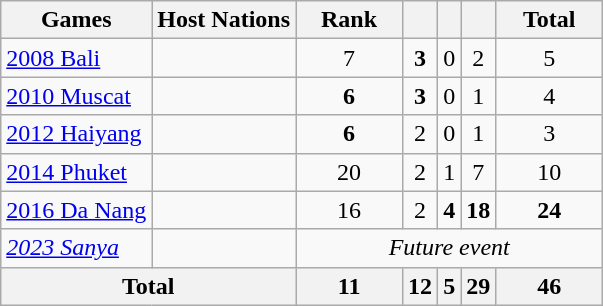<table class="wikitable sortable" style="margin-top:0; text-align:center;">
<tr>
<th>Games</th>
<th>Host Nations</th>
<th style="width:4em;">Rank<br></th>
<th></th>
<th></th>
<th></th>
<th style="width:4em;">Total</th>
</tr>
<tr>
<td align=left><a href='#'>2008 Bali</a></td>
<td></td>
<td>7</td>
<td><strong>3</strong></td>
<td>0</td>
<td>2</td>
<td>5</td>
</tr>
<tr>
<td align=left><a href='#'>2010 Muscat</a></td>
<td></td>
<td><strong>6</strong></td>
<td><strong>3</strong></td>
<td>0</td>
<td>1</td>
<td>4</td>
</tr>
<tr>
<td align=left><a href='#'>2012 Haiyang</a></td>
<td></td>
<td><strong>6</strong></td>
<td>2</td>
<td>0</td>
<td>1</td>
<td>3</td>
</tr>
<tr>
<td align=left><a href='#'>2014 Phuket</a></td>
<td></td>
<td>20</td>
<td>2</td>
<td>1</td>
<td>7</td>
<td>10</td>
</tr>
<tr>
<td align=left><a href='#'>2016 Da Nang</a></td>
<td></td>
<td>16</td>
<td>2</td>
<td><strong>4</strong></td>
<td><strong>18</strong></td>
<td><strong>24</strong></td>
</tr>
<tr>
<td align=left><em><a href='#'>2023 Sanya</a></em></td>
<td></td>
<td colspan=5><em>Future event</em></td>
</tr>
<tr>
<th colspan=2>Total</th>
<th>11</th>
<th>12</th>
<th>5</th>
<th>29</th>
<th>46</th>
</tr>
</table>
